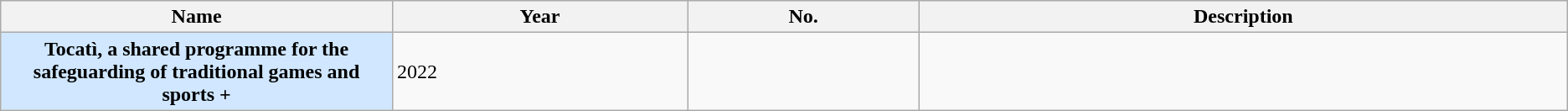<table class="wikitable sortable plainrowheaders">
<tr>
<th style="width:25%">Name</th>
<th>Year</th>
<th>No.</th>
<th class="unsortable">Description</th>
</tr>
<tr>
<th scope="row" style="background:#D0E7FF;">Tocatì, a shared programme for the safeguarding of traditional games and sports +</th>
<td>2022</td>
<td></td>
<td></td>
</tr>
</table>
